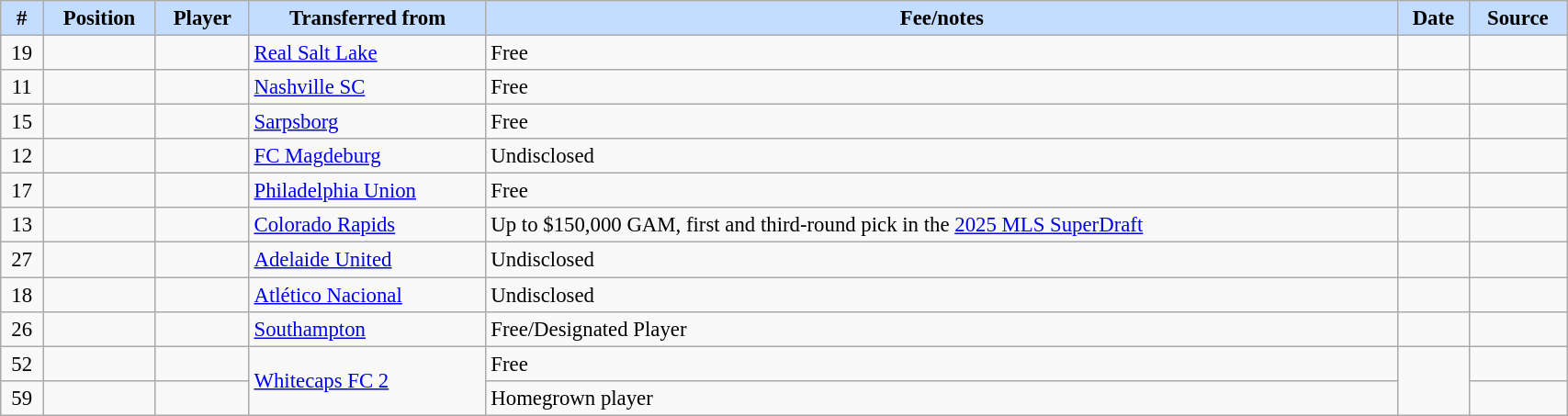<table class="wikitable sortable" style="width:90%; text-align:center; font-size:95%; text-align:left;">
<tr>
<th style="background:#c2ddff;">#</th>
<th style="background:#c2ddff;">Position</th>
<th style="background:#c2ddff;">Player</th>
<th style="background:#c2ddff;">Transferred from</th>
<th style="background:#c2ddff;">Fee/notes</th>
<th style="background:#c2ddff;">Date</th>
<th style="background:#c2ddff;">Source</th>
</tr>
<tr>
<td align=center>19</td>
<td align=center></td>
<td></td>
<td> <a href='#'>Real Salt Lake</a></td>
<td>Free</td>
<td></td>
<td></td>
</tr>
<tr>
<td align=center>11</td>
<td align=center></td>
<td></td>
<td> <a href='#'>Nashville SC</a></td>
<td>Free</td>
<td></td>
<td></td>
</tr>
<tr>
<td align=center>15</td>
<td align=center></td>
<td></td>
<td> <a href='#'>Sarpsborg</a></td>
<td>Free</td>
<td></td>
<td></td>
</tr>
<tr>
<td align=center>12</td>
<td align=center></td>
<td></td>
<td> <a href='#'>FC Magdeburg</a></td>
<td>Undisclosed</td>
<td></td>
<td></td>
</tr>
<tr>
<td align=center>17</td>
<td align=center></td>
<td></td>
<td> <a href='#'>Philadelphia Union</a></td>
<td>Free</td>
<td></td>
<td></td>
</tr>
<tr>
<td align=center>13</td>
<td align=center></td>
<td></td>
<td> <a href='#'>Colorado Rapids</a></td>
<td>Up to $150,000 GAM, first and third-round pick in the <a href='#'>2025 MLS SuperDraft</a></td>
<td></td>
<td></td>
</tr>
<tr>
<td align=center>27</td>
<td align=center></td>
<td></td>
<td> <a href='#'>Adelaide United</a></td>
<td>Undisclosed</td>
<td></td>
<td></td>
</tr>
<tr>
<td align=center>18</td>
<td align=center></td>
<td></td>
<td> <a href='#'>Atlético Nacional</a></td>
<td>Undisclosed</td>
<td></td>
<td></td>
</tr>
<tr>
<td align=center>26</td>
<td align=center></td>
<td></td>
<td> <a href='#'>Southampton</a></td>
<td>Free/Designated Player</td>
<td></td>
<td></td>
</tr>
<tr>
<td align=center>52</td>
<td align=center></td>
<td></td>
<td rowspan=2> <a href='#'>Whitecaps FC 2</a></td>
<td>Free</td>
<td rowspan=2></td>
<td></td>
</tr>
<tr>
<td align=center>59</td>
<td align=center></td>
<td></td>
<td>Homegrown player</td>
<td></td>
</tr>
</table>
